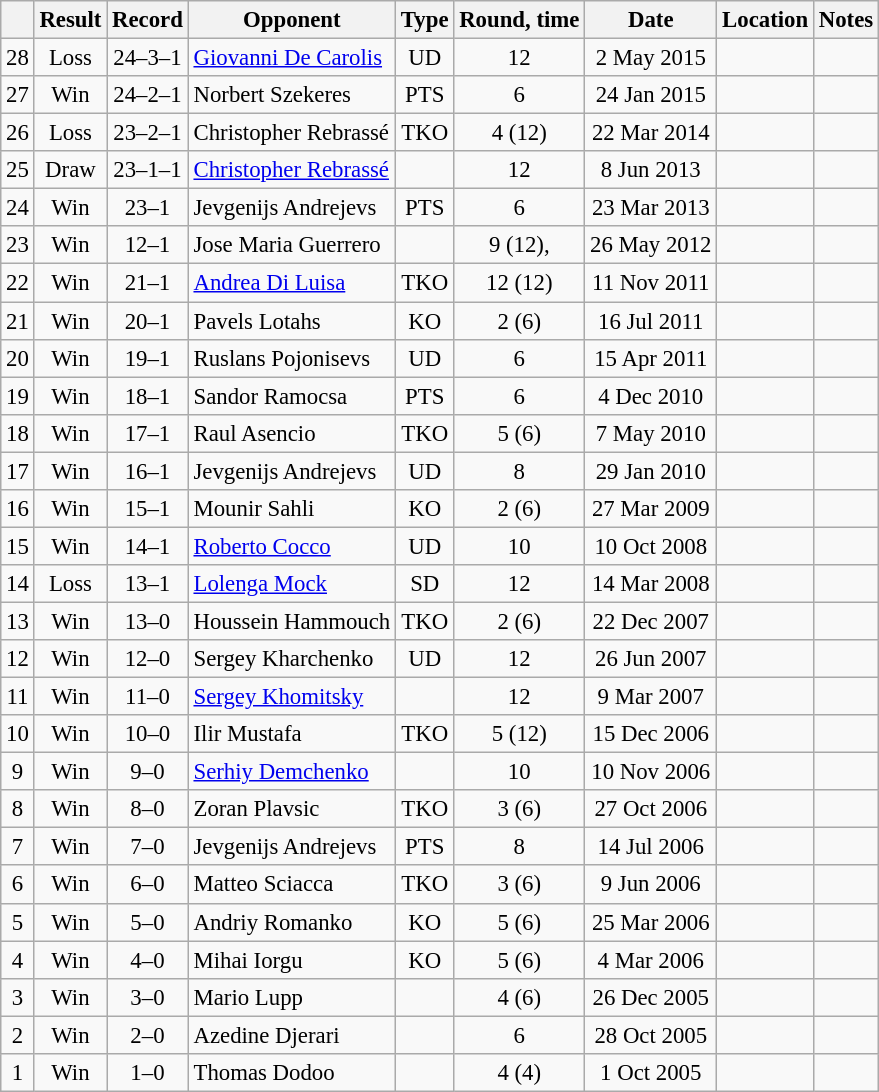<table class="wikitable" style="text-align:center; font-size:95%">
<tr>
<th></th>
<th>Result</th>
<th>Record</th>
<th>Opponent</th>
<th>Type</th>
<th>Round, time</th>
<th>Date</th>
<th>Location</th>
<th>Notes</th>
</tr>
<tr>
<td>28</td>
<td>Loss</td>
<td>24–3–1</td>
<td style="text-align:left;"><a href='#'>Giovanni De Carolis</a></td>
<td>UD</td>
<td>12</td>
<td>2 May 2015</td>
<td style="text-align:left;"></td>
<td style="text-align:left;"></td>
</tr>
<tr>
<td>27</td>
<td>Win</td>
<td>24–2–1</td>
<td style="text-align:left;">Norbert Szekeres</td>
<td>PTS</td>
<td>6</td>
<td>24 Jan 2015</td>
<td style="text-align:left;"></td>
<td></td>
</tr>
<tr>
<td>26</td>
<td>Loss</td>
<td>23–2–1</td>
<td style="text-align:left;">Christopher Rebrassé</td>
<td>TKO</td>
<td>4 (12)</td>
<td>22 Mar 2014</td>
<td style="text-align:left;"></td>
<td style="text-align:left;"></td>
</tr>
<tr>
<td>25</td>
<td>Draw</td>
<td>23–1–1</td>
<td style="text-align:left;"><a href='#'>Christopher Rebrassé</a></td>
<td></td>
<td>12</td>
<td>8 Jun 2013</td>
<td style="text-align:left;"></td>
<td style="text-align:left;"></td>
</tr>
<tr>
<td>24</td>
<td>Win</td>
<td>23–1</td>
<td style="text-align:left;">Jevgenijs Andrejevs</td>
<td>PTS</td>
<td>6</td>
<td>23 Mar 2013</td>
<td style="text-align:left;"></td>
<td></td>
</tr>
<tr>
<td>23</td>
<td>Win</td>
<td>12–1</td>
<td style="text-align:left;">Jose Maria Guerrero</td>
<td></td>
<td>9 (12), </td>
<td>26 May 2012</td>
<td style="text-align:left;"></td>
<td style="text-align:left;"></td>
</tr>
<tr>
<td>22</td>
<td>Win</td>
<td>21–1</td>
<td style="text-align:left;"><a href='#'>Andrea Di Luisa</a></td>
<td>TKO</td>
<td>12 (12)</td>
<td>11 Nov 2011</td>
<td style="text-align:left;"></td>
<td style="text-align:left;"></td>
</tr>
<tr>
<td>21</td>
<td>Win</td>
<td>20–1</td>
<td style="text-align:left;">Pavels Lotahs</td>
<td>KO</td>
<td>2 (6)</td>
<td>16 Jul 2011</td>
<td style="text-align:left;"></td>
<td></td>
</tr>
<tr>
<td>20</td>
<td>Win</td>
<td>19–1</td>
<td style="text-align:left;">Ruslans Pojonisevs</td>
<td>UD</td>
<td>6</td>
<td>15 Apr 2011</td>
<td style="text-align:left;"></td>
<td></td>
</tr>
<tr>
<td>19</td>
<td>Win</td>
<td>18–1</td>
<td style="text-align:left;">Sandor Ramocsa</td>
<td>PTS</td>
<td>6</td>
<td>4 Dec 2010</td>
<td style="text-align:left;"></td>
<td></td>
</tr>
<tr>
<td>18</td>
<td>Win</td>
<td>17–1</td>
<td style="text-align:left;">Raul Asencio</td>
<td>TKO</td>
<td>5 (6)</td>
<td>7 May 2010</td>
<td style="text-align:left;"></td>
<td></td>
</tr>
<tr>
<td>17</td>
<td>Win</td>
<td>16–1</td>
<td style="text-align:left;">Jevgenijs Andrejevs</td>
<td>UD</td>
<td>8</td>
<td>29 Jan 2010</td>
<td style="text-align:left;"></td>
<td></td>
</tr>
<tr>
<td>16</td>
<td>Win</td>
<td>15–1</td>
<td style="text-align:left;">Mounir Sahli</td>
<td>KO</td>
<td>2 (6)</td>
<td>27 Mar 2009</td>
<td style="text-align:left;"></td>
<td></td>
</tr>
<tr>
<td>15</td>
<td>Win</td>
<td>14–1</td>
<td style="text-align:left;"><a href='#'>Roberto Cocco</a></td>
<td>UD</td>
<td>10</td>
<td>10 Oct 2008</td>
<td style="text-align:left;"></td>
<td style="text-align:left;"></td>
</tr>
<tr>
<td>14</td>
<td>Loss</td>
<td>13–1</td>
<td style="text-align:left;"><a href='#'>Lolenga Mock</a></td>
<td>SD</td>
<td>12</td>
<td>14 Mar 2008</td>
<td style="text-align:left;"></td>
<td style="text-align:left;"></td>
</tr>
<tr>
<td>13</td>
<td>Win</td>
<td>13–0</td>
<td style="text-align:left;">Houssein Hammouch</td>
<td>TKO</td>
<td>2 (6)</td>
<td>22 Dec 2007</td>
<td style="text-align:left;"></td>
<td></td>
</tr>
<tr>
<td>12</td>
<td>Win</td>
<td>12–0</td>
<td style="text-align:left;">Sergey Kharchenko</td>
<td>UD</td>
<td>12</td>
<td>26 Jun 2007</td>
<td style="text-align:left;"></td>
<td style="text-align:left;"></td>
</tr>
<tr>
<td>11</td>
<td>Win</td>
<td>11–0</td>
<td style="text-align:left;"><a href='#'>Sergey Khomitsky</a></td>
<td></td>
<td>12</td>
<td>9 Mar 2007</td>
<td style="text-align:left;"></td>
<td style="text-align:left;"></td>
</tr>
<tr>
<td>10</td>
<td>Win</td>
<td>10–0</td>
<td style="text-align:left;">Ilir Mustafa</td>
<td>TKO</td>
<td>5 (12)</td>
<td>15 Dec 2006</td>
<td style="text-align:left;"></td>
<td style="text-align:left;"></td>
</tr>
<tr>
<td>9</td>
<td>Win</td>
<td>9–0</td>
<td style="text-align:left;"><a href='#'>Serhiy Demchenko</a></td>
<td></td>
<td>10</td>
<td>10 Nov 2006</td>
<td style="text-align:left;"></td>
<td style="text-align:left;"></td>
</tr>
<tr>
<td>8</td>
<td>Win</td>
<td>8–0</td>
<td style="text-align:left;">Zoran Plavsic</td>
<td>TKO</td>
<td>3 (6)</td>
<td>27 Oct 2006</td>
<td style="text-align:left;"></td>
<td></td>
</tr>
<tr>
<td>7</td>
<td>Win</td>
<td>7–0</td>
<td style="text-align:left;">Jevgenijs Andrejevs</td>
<td>PTS</td>
<td>8</td>
<td>14 Jul 2006</td>
<td style="text-align:left;"></td>
<td></td>
</tr>
<tr>
<td>6</td>
<td>Win</td>
<td>6–0</td>
<td style="text-align:left;">Matteo Sciacca</td>
<td>TKO</td>
<td>3 (6)</td>
<td>9 Jun 2006</td>
<td style="text-align:left;"></td>
<td></td>
</tr>
<tr>
<td>5</td>
<td>Win</td>
<td>5–0</td>
<td style="text-align:left;">Andriy Romanko</td>
<td>KO</td>
<td>5 (6)</td>
<td>25 Mar 2006</td>
<td style="text-align:left;"></td>
<td></td>
</tr>
<tr>
<td>4</td>
<td>Win</td>
<td>4–0</td>
<td style="text-align:left;">Mihai Iorgu</td>
<td>KO</td>
<td>5 (6)</td>
<td>4 Mar 2006</td>
<td style="text-align:left;"></td>
<td></td>
</tr>
<tr>
<td>3</td>
<td>Win</td>
<td>3–0</td>
<td style="text-align:left;">Mario Lupp</td>
<td></td>
<td>4 (6)</td>
<td>26 Dec 2005</td>
<td style="text-align:left;"></td>
<td></td>
</tr>
<tr>
<td>2</td>
<td>Win</td>
<td>2–0</td>
<td style="text-align:left;">Azedine Djerari</td>
<td></td>
<td>6</td>
<td>28 Oct 2005</td>
<td style="text-align:left;"></td>
<td></td>
</tr>
<tr>
<td>1</td>
<td>Win</td>
<td>1–0</td>
<td style="text-align:left;">Thomas Dodoo</td>
<td></td>
<td>4 (4)</td>
<td>1 Oct 2005</td>
<td style="text-align:left;"></td>
<td style="text-align:left;"></td>
</tr>
</table>
